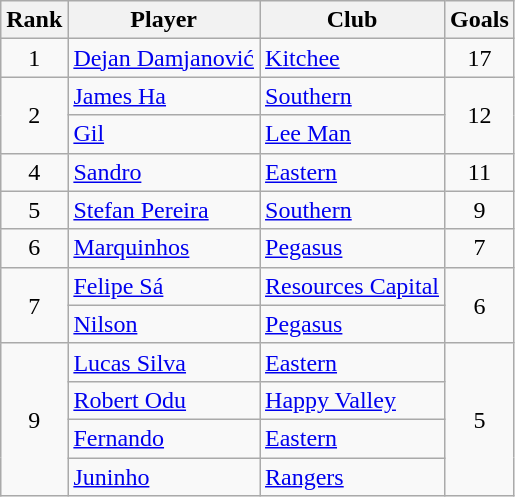<table class="wikitable" style="text-align:center">
<tr>
<th>Rank</th>
<th>Player</th>
<th>Club</th>
<th>Goals</th>
</tr>
<tr>
<td rowspan="1">1</td>
<td style="text-align:left;"> <a href='#'>Dejan Damjanović</a></td>
<td style="text-align:left;"><a href='#'>Kitchee</a></td>
<td rowspan="1">17</td>
</tr>
<tr>
<td rowspan="2">2</td>
<td style="text-align:left;"> <a href='#'>James Ha</a></td>
<td style="text-align:left;"><a href='#'>Southern</a></td>
<td rowspan="2">12</td>
</tr>
<tr>
<td style="text-align:left;"> <a href='#'>Gil</a></td>
<td style="text-align:left;"><a href='#'>Lee Man</a></td>
</tr>
<tr>
<td rowspan="1">4</td>
<td style="text-align:left;"> <a href='#'>Sandro</a></td>
<td style="text-align:left;"><a href='#'>Eastern</a></td>
<td rowspan="1">11</td>
</tr>
<tr>
<td rowspan="1">5</td>
<td style="text-align:left;"> <a href='#'>Stefan Pereira</a></td>
<td style="text-align:left;"><a href='#'>Southern</a></td>
<td rowspan="1">9</td>
</tr>
<tr>
<td rowspan="1">6</td>
<td style="text-align:left;"> <a href='#'>Marquinhos</a></td>
<td style="text-align:left;"><a href='#'>Pegasus</a></td>
<td rowspan="1">7</td>
</tr>
<tr>
<td rowspan="2">7</td>
<td style="text-align:left;"> <a href='#'>Felipe Sá</a></td>
<td style="text-align:left;"><a href='#'>Resources Capital</a></td>
<td rowspan="2">6</td>
</tr>
<tr>
<td style="text-align:left;"> <a href='#'>Nilson</a></td>
<td style="text-align:left;"><a href='#'>Pegasus</a></td>
</tr>
<tr>
<td rowspan="4">9</td>
<td style="text-align:left;"> <a href='#'>Lucas Silva</a></td>
<td style="text-align:left;"><a href='#'>Eastern</a></td>
<td rowspan="4">5</td>
</tr>
<tr>
<td style="text-align:left;"> <a href='#'>Robert Odu</a></td>
<td style="text-align:left;"><a href='#'>Happy Valley</a></td>
</tr>
<tr>
<td style="text-align:left;"> <a href='#'>Fernando</a></td>
<td style="text-align:left;"><a href='#'>Eastern</a></td>
</tr>
<tr>
<td style="text-align:left;"> <a href='#'>Juninho</a></td>
<td style="text-align:left;"><a href='#'>Rangers</a></td>
</tr>
</table>
